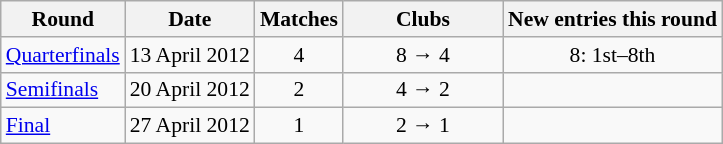<table class="wikitable" style="text-align:left; font-size:90%;">
<tr>
<th>Round</th>
<th>Date</th>
<th>Matches</th>
<th width=100>Clubs</th>
<th>New entries this round</th>
</tr>
<tr>
<td><a href='#'>Quarterfinals</a></td>
<td>13 April 2012</td>
<td align=center>4</td>
<td align=center>8 → 4</td>
<td align=center>8: 1st–8th</td>
</tr>
<tr>
<td><a href='#'>Semifinals</a></td>
<td>20 April 2012</td>
<td align=center>2</td>
<td align=center>4 → 2</td>
<td></td>
</tr>
<tr>
<td><a href='#'>Final</a></td>
<td>27 April 2012</td>
<td align=center>1</td>
<td align=center>2 → 1</td>
<td></td>
</tr>
</table>
